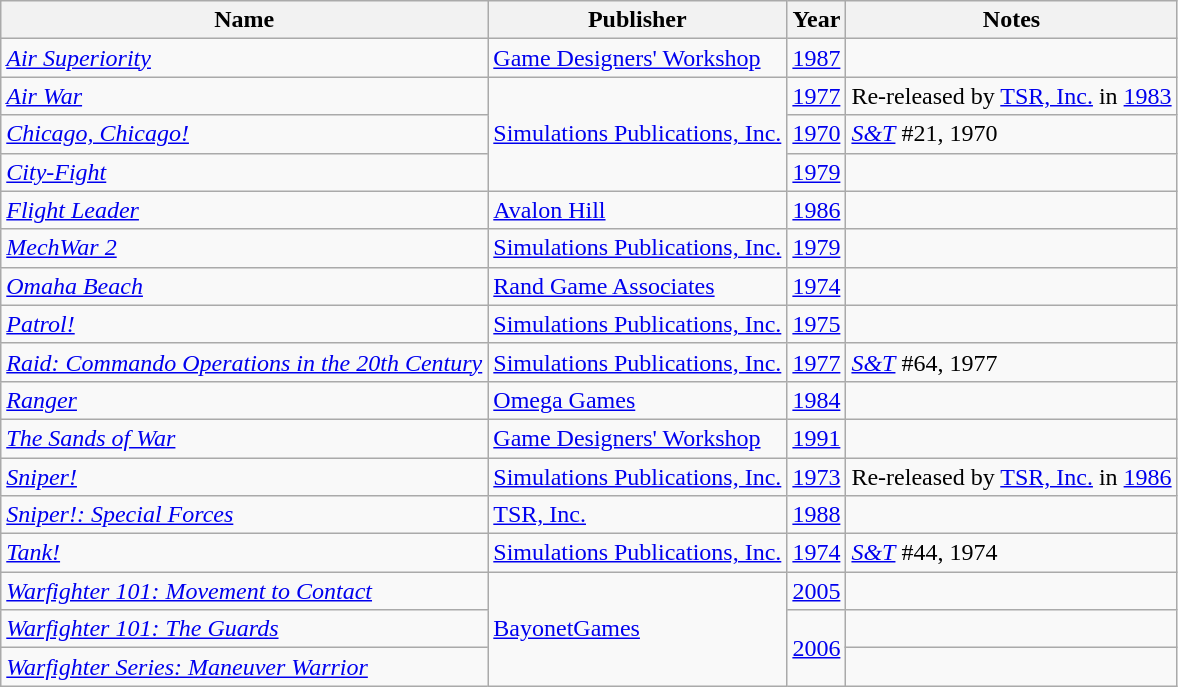<table class="wikitable">
<tr>
<th>Name</th>
<th>Publisher</th>
<th>Year</th>
<th>Notes</th>
</tr>
<tr>
<td><em><a href='#'>Air Superiority</a></em></td>
<td><a href='#'>Game Designers' Workshop</a></td>
<td><a href='#'>1987</a></td>
<td></td>
</tr>
<tr>
<td><em><a href='#'>Air War</a></em></td>
<td rowspan="3"><a href='#'>Simulations Publications, Inc.</a></td>
<td><a href='#'>1977</a></td>
<td>Re-released by <a href='#'>TSR, Inc.</a> in <a href='#'>1983</a></td>
</tr>
<tr>
<td><em><a href='#'>Chicago, Chicago!</a></em></td>
<td><a href='#'>1970</a></td>
<td><em><a href='#'>S&T</a></em> #21, 1970</td>
</tr>
<tr>
<td><em><a href='#'>City-Fight</a></em></td>
<td><a href='#'>1979</a></td>
<td></td>
</tr>
<tr>
<td><em><a href='#'>Flight Leader</a></em></td>
<td><a href='#'>Avalon Hill</a></td>
<td><a href='#'>1986</a></td>
<td></td>
</tr>
<tr>
<td><em><a href='#'>MechWar 2</a></em></td>
<td><a href='#'>Simulations Publications, Inc.</a></td>
<td><a href='#'>1979</a></td>
<td></td>
</tr>
<tr>
<td><em><a href='#'>Omaha Beach</a></em></td>
<td><a href='#'>Rand Game Associates</a></td>
<td><a href='#'>1974</a></td>
<td></td>
</tr>
<tr>
<td><em><a href='#'>Patrol!</a></em></td>
<td><a href='#'>Simulations Publications, Inc.</a></td>
<td><a href='#'>1975</a></td>
</tr>
<tr>
<td><em><a href='#'>Raid: Commando Operations in the 20th Century</a></em></td>
<td><a href='#'>Simulations Publications, Inc.</a></td>
<td><a href='#'>1977</a></td>
<td><em><a href='#'>S&T</a></em> #64, 1977</td>
</tr>
<tr>
<td><em><a href='#'>Ranger</a></em></td>
<td><a href='#'>Omega Games</a></td>
<td><a href='#'>1984</a></td>
<td></td>
</tr>
<tr>
<td><em><a href='#'>The Sands of War</a></em></td>
<td><a href='#'>Game Designers' Workshop</a></td>
<td><a href='#'>1991</a></td>
<td></td>
</tr>
<tr>
<td><em><a href='#'>Sniper!</a></em></td>
<td><a href='#'>Simulations Publications, Inc.</a></td>
<td><a href='#'>1973</a></td>
<td>Re-released by <a href='#'>TSR, Inc.</a> in <a href='#'>1986</a></td>
</tr>
<tr>
<td><em><a href='#'>Sniper!: Special Forces</a></em></td>
<td><a href='#'>TSR, Inc.</a></td>
<td><a href='#'>1988</a></td>
<td></td>
</tr>
<tr>
<td><em><a href='#'>Tank!</a></em></td>
<td><a href='#'>Simulations Publications, Inc.</a></td>
<td><a href='#'>1974</a></td>
<td><em><a href='#'>S&T</a></em> #44, 1974</td>
</tr>
<tr>
<td><em><a href='#'>Warfighter 101: Movement to Contact</a></em></td>
<td rowspan="3"><a href='#'>BayonetGames</a></td>
<td><a href='#'>2005</a></td>
<td></td>
</tr>
<tr>
<td><em><a href='#'>Warfighter 101: The Guards</a></em></td>
<td rowspan="2"><a href='#'>2006</a></td>
<td></td>
</tr>
<tr>
<td><em><a href='#'>Warfighter Series: Maneuver Warrior</a></em></td>
<td></td>
</tr>
</table>
